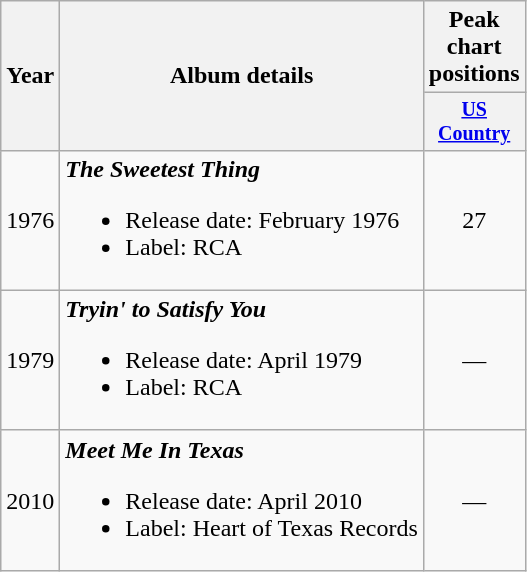<table class="wikitable" style="text-align:center;">
<tr>
<th rowspan="2">Year</th>
<th rowspan="2">Album details</th>
<th colspan="1">Peak chart positions</th>
</tr>
<tr style="font-size:smaller;">
<th width="35"><a href='#'>US Country</a></th>
</tr>
<tr>
<td>1976</td>
<td align="left"><strong><em>The Sweetest Thing</em></strong><br><ul><li>Release date: February 1976</li><li>Label: RCA</li></ul></td>
<td>27</td>
</tr>
<tr>
<td>1979</td>
<td align="left"><strong><em>Tryin' to Satisfy You</em></strong><br><ul><li>Release date: April 1979</li><li>Label: RCA</li></ul></td>
<td>—</td>
</tr>
<tr>
<td>2010</td>
<td align="left"><strong><em>Meet Me In Texas</em></strong><br><ul><li>Release date: April 2010</li><li>Label: Heart of Texas Records</li></ul></td>
<td>—</td>
</tr>
</table>
